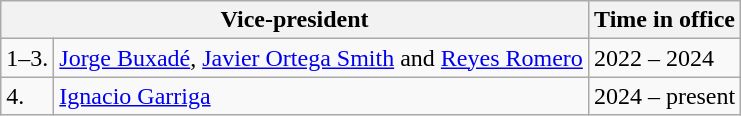<table class="wikitable">
<tr>
<th colspan="2">Vice-president</th>
<th>Time in office</th>
</tr>
<tr>
<td>1–3.</td>
<td><a href='#'>Jorge Buxadé</a>, <a href='#'>Javier Ortega Smith</a> and <a href='#'>Reyes Romero</a></td>
<td>2022 – 2024</td>
</tr>
<tr>
<td>4.</td>
<td><a href='#'>Ignacio Garriga</a></td>
<td>2024 – present</td>
</tr>
</table>
